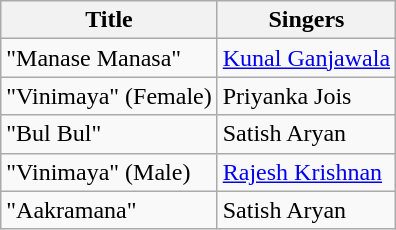<table class="wikitable sortable">
<tr>
<th>Title</th>
<th>Singers</th>
</tr>
<tr>
<td>"Manase Manasa"</td>
<td><a href='#'>Kunal Ganjawala</a></td>
</tr>
<tr>
<td>"Vinimaya" (Female)</td>
<td>Priyanka Jois</td>
</tr>
<tr>
<td>"Bul Bul"</td>
<td>Satish Aryan</td>
</tr>
<tr>
<td>"Vinimaya" (Male)</td>
<td><a href='#'>Rajesh Krishnan</a></td>
</tr>
<tr>
<td>"Aakramana"</td>
<td>Satish Aryan</td>
</tr>
</table>
